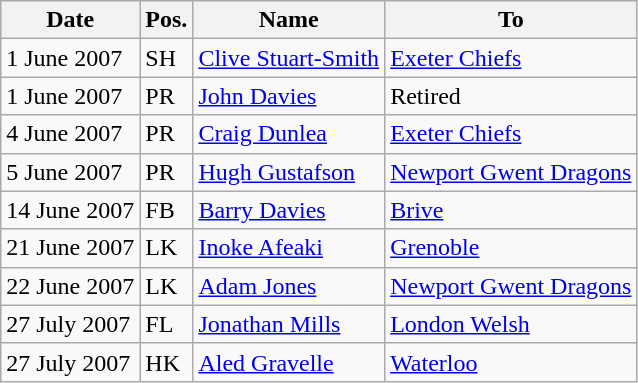<table class="wikitable">
<tr>
<th>Date</th>
<th>Pos.</th>
<th>Name</th>
<th>To</th>
</tr>
<tr>
<td>1 June 2007</td>
<td>SH</td>
<td> <a href='#'>Clive Stuart-Smith</a></td>
<td><a href='#'>Exeter Chiefs</a></td>
</tr>
<tr>
<td>1 June 2007</td>
<td>PR</td>
<td> <a href='#'>John Davies</a></td>
<td>Retired</td>
</tr>
<tr>
<td>4 June 2007</td>
<td>PR</td>
<td> <a href='#'>Craig Dunlea</a></td>
<td><a href='#'>Exeter Chiefs</a></td>
</tr>
<tr>
<td>5 June 2007</td>
<td>PR</td>
<td> <a href='#'>Hugh Gustafson</a></td>
<td><a href='#'>Newport Gwent Dragons</a></td>
</tr>
<tr>
<td>14 June 2007</td>
<td>FB</td>
<td> <a href='#'>Barry Davies</a></td>
<td><a href='#'>Brive</a></td>
</tr>
<tr>
<td>21 June 2007</td>
<td>LK</td>
<td> <a href='#'>Inoke Afeaki</a></td>
<td><a href='#'>Grenoble</a></td>
</tr>
<tr>
<td>22 June 2007</td>
<td>LK</td>
<td> <a href='#'>Adam Jones</a></td>
<td><a href='#'>Newport Gwent Dragons</a></td>
</tr>
<tr>
<td>27 July 2007</td>
<td>FL</td>
<td> <a href='#'>Jonathan Mills</a></td>
<td><a href='#'>London Welsh</a></td>
</tr>
<tr>
<td>27 July 2007</td>
<td>HK</td>
<td> <a href='#'>Aled Gravelle</a></td>
<td><a href='#'>Waterloo</a></td>
</tr>
</table>
